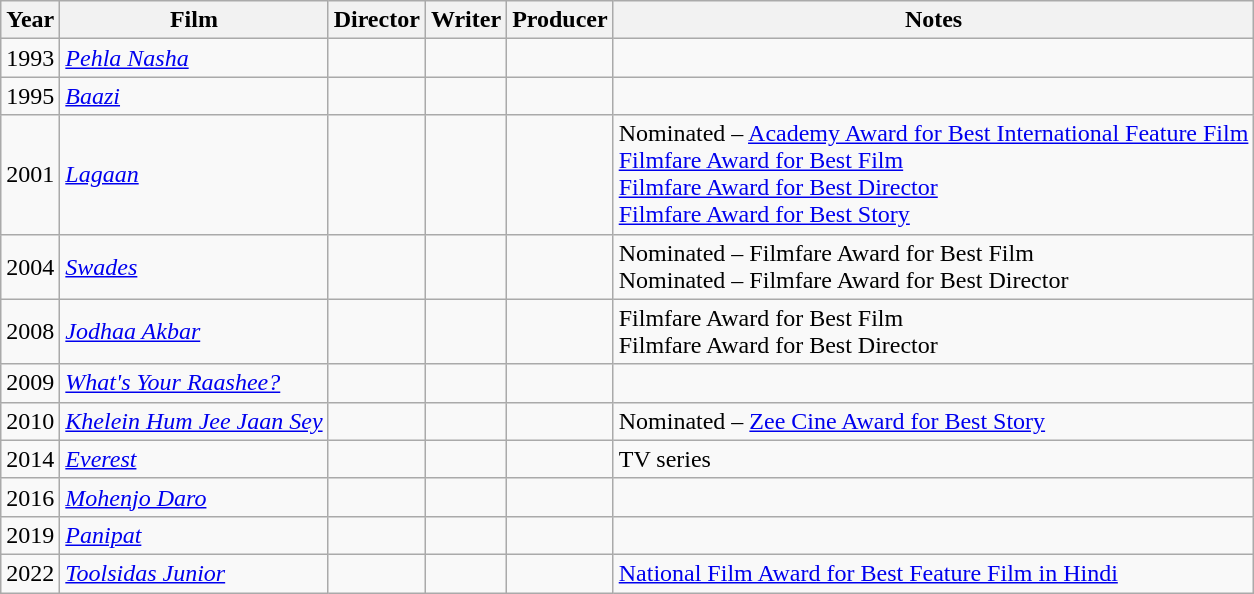<table class="wikitable sortable">
<tr>
<th>Year</th>
<th>Film</th>
<th>Director</th>
<th>Writer</th>
<th>Producer</th>
<th>Notes</th>
</tr>
<tr>
<td>1993</td>
<td><em><a href='#'>Pehla Nasha</a></em></td>
<td></td>
<td></td>
<td></td>
<td></td>
</tr>
<tr>
<td>1995</td>
<td><em><a href='#'>Baazi</a></em></td>
<td></td>
<td></td>
<td></td>
<td></td>
</tr>
<tr>
<td>2001</td>
<td><em><a href='#'>Lagaan</a></em></td>
<td></td>
<td></td>
<td></td>
<td>Nominated – <a href='#'>Academy Award for Best International Feature Film</a><br><a href='#'>Filmfare Award for Best Film</a><br><a href='#'>Filmfare Award for Best Director</a><br><a href='#'>Filmfare Award for Best Story</a></td>
</tr>
<tr>
<td>2004</td>
<td><em><a href='#'>Swades</a></em></td>
<td></td>
<td></td>
<td></td>
<td>Nominated – Filmfare Award for Best Film<br>Nominated – Filmfare Award for Best Director</td>
</tr>
<tr>
<td>2008</td>
<td><em><a href='#'>Jodhaa Akbar</a></em></td>
<td></td>
<td></td>
<td></td>
<td>Filmfare Award for Best Film<br>Filmfare Award for Best Director</td>
</tr>
<tr>
<td>2009</td>
<td><em><a href='#'>What's Your Raashee?</a></em></td>
<td></td>
<td></td>
<td></td>
<td></td>
</tr>
<tr>
<td>2010</td>
<td><em><a href='#'>Khelein Hum Jee Jaan Sey</a></em></td>
<td></td>
<td></td>
<td></td>
<td>Nominated – <a href='#'>Zee Cine Award for Best Story</a></td>
</tr>
<tr>
<td>2014</td>
<td><em><a href='#'>Everest</a></em></td>
<td></td>
<td></td>
<td></td>
<td>TV series</td>
</tr>
<tr>
<td>2016</td>
<td><em><a href='#'>Mohenjo Daro</a></em></td>
<td></td>
<td></td>
<td></td>
<td></td>
</tr>
<tr>
<td>2019</td>
<td><em><a href='#'>Panipat</a></em></td>
<td></td>
<td></td>
<td></td>
<td></td>
</tr>
<tr>
<td>2022</td>
<td><em><a href='#'>Toolsidas Junior</a></em></td>
<td></td>
<td></td>
<td></td>
<td><a href='#'>National Film Award for Best Feature Film in Hindi</a></td>
</tr>
</table>
